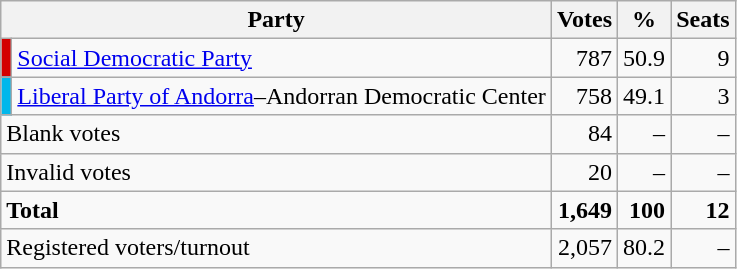<table class=wikitable style=text-align:right>
<tr>
<th colspan=2>Party</th>
<th>Votes</th>
<th>%</th>
<th>Seats</th>
</tr>
<tr>
<td bgcolor="#d40000"></td>
<td align=left><a href='#'>Social Democratic Party</a></td>
<td>787</td>
<td>50.9</td>
<td>9</td>
</tr>
<tr>
<td bgcolor="#00B7EB"></td>
<td align=left><a href='#'>Liberal Party of Andorra</a>–Andorran Democratic Center</td>
<td>758</td>
<td>49.1</td>
<td>3</td>
</tr>
<tr>
<td colspan=2 align=left>Blank votes</td>
<td>84</td>
<td>–</td>
<td>–</td>
</tr>
<tr>
<td colspan=2 align=left>Invalid votes</td>
<td>20</td>
<td>–</td>
<td>–</td>
</tr>
<tr style="font-weight:bold">
<td colspan=2 align=left>Total</td>
<td>1,649</td>
<td>100</td>
<td>12</td>
</tr>
<tr>
<td colspan=2 align=left>Registered voters/turnout</td>
<td>2,057</td>
<td>80.2</td>
<td>–</td>
</tr>
</table>
